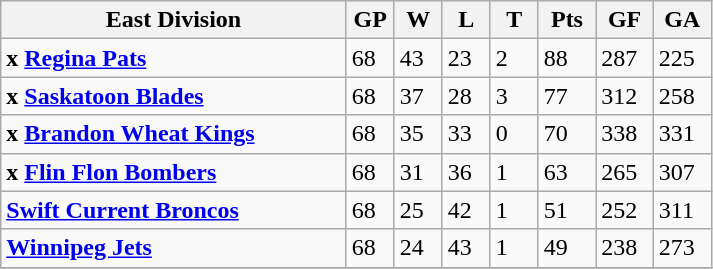<table class="wikitable">
<tr>
<th width="45%">East Division</th>
<th width="6.25%">GP</th>
<th width="6.25%">W</th>
<th width="6.25%">L</th>
<th width="6.25%">T</th>
<th width="7.5%">Pts</th>
<th width="7.5%">GF</th>
<th width="7.5%">GA</th>
</tr>
<tr>
<td><strong>x <a href='#'>Regina Pats</a></strong></td>
<td>68</td>
<td>43</td>
<td>23</td>
<td>2</td>
<td>88</td>
<td>287</td>
<td>225</td>
</tr>
<tr>
<td><strong>x <a href='#'>Saskatoon Blades</a></strong></td>
<td>68</td>
<td>37</td>
<td>28</td>
<td>3</td>
<td>77</td>
<td>312</td>
<td>258</td>
</tr>
<tr>
<td><strong>x <a href='#'>Brandon Wheat Kings</a></strong></td>
<td>68</td>
<td>35</td>
<td>33</td>
<td>0</td>
<td>70</td>
<td>338</td>
<td>331</td>
</tr>
<tr>
<td><strong>x <a href='#'>Flin Flon Bombers</a></strong></td>
<td>68</td>
<td>31</td>
<td>36</td>
<td>1</td>
<td>63</td>
<td>265</td>
<td>307</td>
</tr>
<tr>
<td><strong><a href='#'>Swift Current Broncos</a></strong></td>
<td>68</td>
<td>25</td>
<td>42</td>
<td>1</td>
<td>51</td>
<td>252</td>
<td>311</td>
</tr>
<tr>
<td><strong><a href='#'>Winnipeg Jets</a></strong></td>
<td>68</td>
<td>24</td>
<td>43</td>
<td>1</td>
<td>49</td>
<td>238</td>
<td>273</td>
</tr>
<tr>
</tr>
</table>
